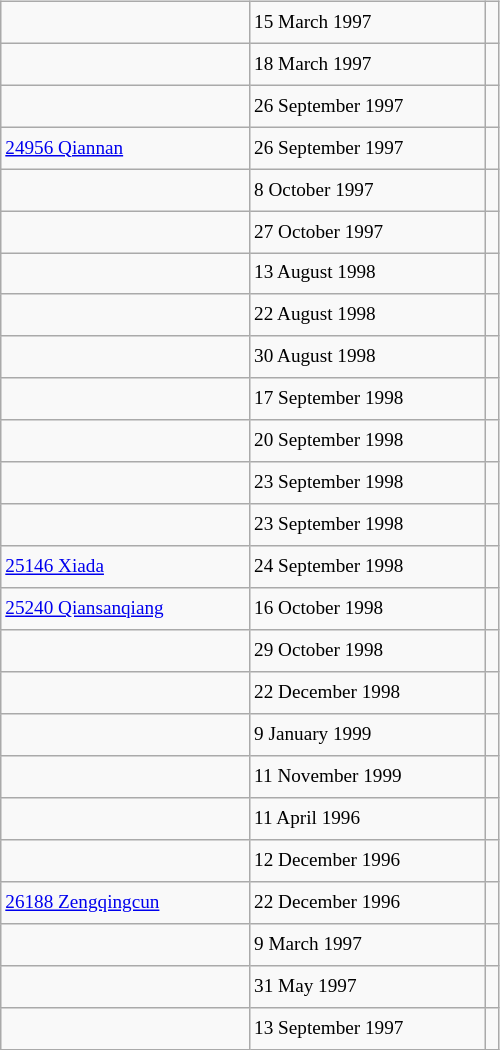<table class="wikitable" style="font-size: 80%; float: left; width: 26em; margin-right: 1em; height: 700px">
<tr>
<td></td>
<td>15 March 1997</td>
<td></td>
</tr>
<tr>
<td></td>
<td>18 March 1997</td>
<td></td>
</tr>
<tr>
<td></td>
<td>26 September 1997</td>
<td></td>
</tr>
<tr>
<td><a href='#'>24956 Qiannan</a></td>
<td>26 September 1997</td>
<td></td>
</tr>
<tr>
<td></td>
<td>8 October 1997</td>
<td></td>
</tr>
<tr>
<td></td>
<td>27 October 1997</td>
<td></td>
</tr>
<tr>
<td></td>
<td>13 August 1998</td>
<td></td>
</tr>
<tr>
<td></td>
<td>22 August 1998</td>
<td></td>
</tr>
<tr>
<td></td>
<td>30 August 1998</td>
<td></td>
</tr>
<tr>
<td></td>
<td>17 September 1998</td>
<td></td>
</tr>
<tr>
<td></td>
<td>20 September 1998</td>
<td></td>
</tr>
<tr>
<td></td>
<td>23 September 1998</td>
<td></td>
</tr>
<tr>
<td></td>
<td>23 September 1998</td>
<td></td>
</tr>
<tr>
<td><a href='#'>25146 Xiada</a></td>
<td>24 September 1998</td>
<td></td>
</tr>
<tr>
<td><a href='#'>25240 Qiansanqiang</a></td>
<td>16 October 1998</td>
<td></td>
</tr>
<tr>
<td></td>
<td>29 October 1998</td>
<td></td>
</tr>
<tr>
<td></td>
<td>22 December 1998</td>
<td></td>
</tr>
<tr>
<td></td>
<td>9 January 1999</td>
<td></td>
</tr>
<tr>
<td></td>
<td>11 November 1999</td>
<td></td>
</tr>
<tr>
<td></td>
<td>11 April 1996</td>
<td></td>
</tr>
<tr>
<td></td>
<td>12 December 1996</td>
<td></td>
</tr>
<tr>
<td><a href='#'>26188 Zengqingcun</a></td>
<td>22 December 1996</td>
<td></td>
</tr>
<tr>
<td></td>
<td>9 March 1997</td>
<td></td>
</tr>
<tr>
<td></td>
<td>31 May 1997</td>
<td></td>
</tr>
<tr>
<td></td>
<td>13 September 1997</td>
<td></td>
</tr>
</table>
